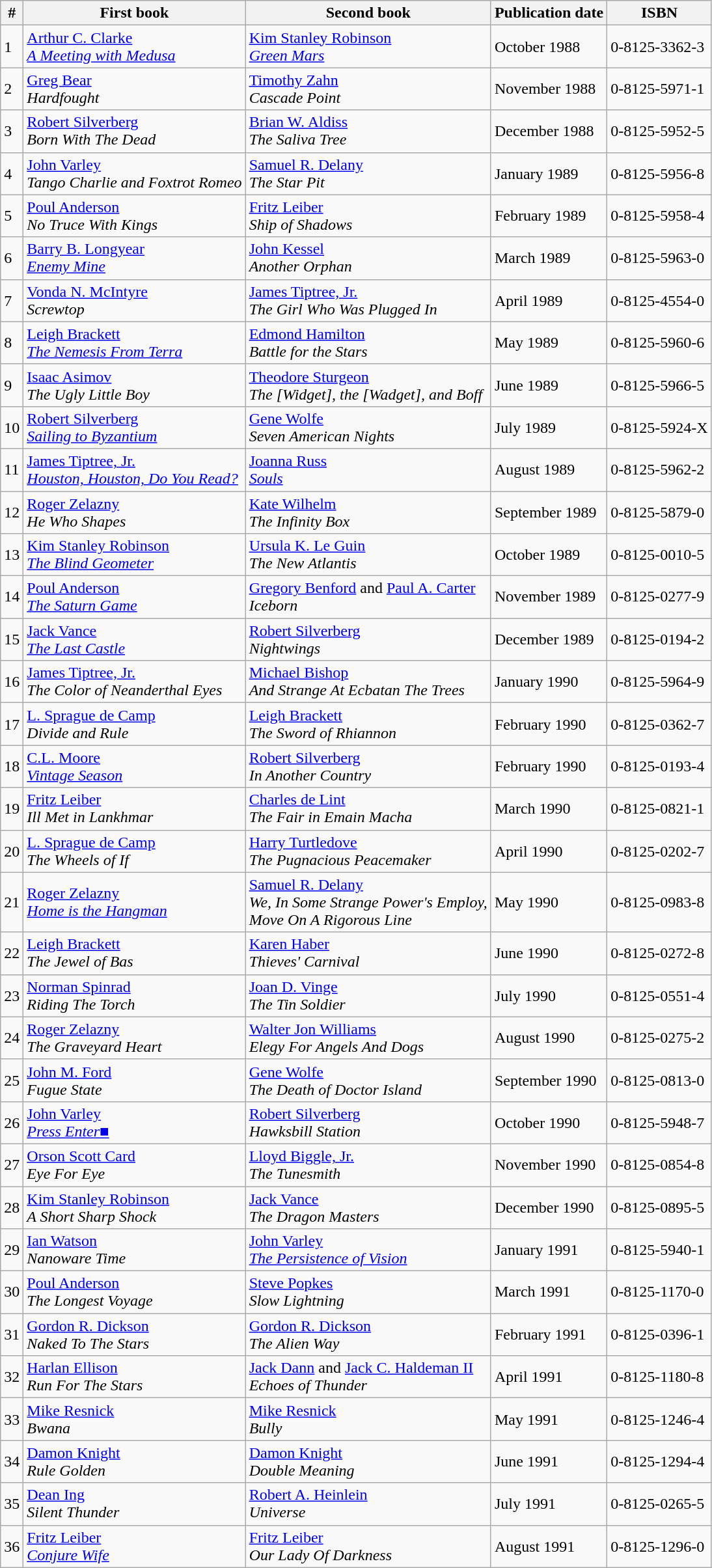<table class="wikitable sortable">
<tr>
<th>#</th>
<th>First book</th>
<th>Second book</th>
<th>Publication date</th>
<th>ISBN</th>
</tr>
<tr>
<td>1</td>
<td><a href='#'>Arthur C. Clarke</a><br><em><a href='#'>A Meeting with Medusa</a></em></td>
<td><a href='#'>Kim Stanley Robinson</a><br><em><a href='#'>Green Mars</a></em></td>
<td>October 1988</td>
<td>0-8125-3362-3</td>
</tr>
<tr>
<td>2</td>
<td><a href='#'>Greg Bear</a><br><em>Hardfought</em></td>
<td><a href='#'>Timothy Zahn</a><br><em>Cascade Point</em></td>
<td>November 1988</td>
<td>0-8125-5971-1</td>
</tr>
<tr>
<td>3</td>
<td><a href='#'>Robert Silverberg</a><br><em>Born With The Dead</em></td>
<td><a href='#'>Brian W. Aldiss</a><br><em>The Saliva Tree</em></td>
<td>December 1988</td>
<td>0-8125-5952-5</td>
</tr>
<tr>
<td>4</td>
<td><a href='#'>John Varley</a><br><em>Tango Charlie and Foxtrot Romeo</em></td>
<td><a href='#'>Samuel R. Delany</a><br><em>The Star Pit</em></td>
<td>January 1989</td>
<td>0-8125-5956-8</td>
</tr>
<tr>
<td>5</td>
<td><a href='#'>Poul Anderson</a><br><em>No Truce With Kings</em></td>
<td><a href='#'>Fritz Leiber</a><br><em>Ship of Shadows</em></td>
<td>February 1989</td>
<td>0-8125-5958-4</td>
</tr>
<tr>
<td>6</td>
<td><a href='#'>Barry B. Longyear</a><br><em><a href='#'>Enemy Mine</a></em></td>
<td><a href='#'>John Kessel</a><br><em>Another Orphan</em></td>
<td>March 1989</td>
<td>0-8125-5963-0</td>
</tr>
<tr>
<td>7</td>
<td><a href='#'>Vonda N. McIntyre</a><br><em>Screwtop</em></td>
<td><a href='#'>James Tiptree, Jr.</a><br><em>The Girl Who Was Plugged In</em></td>
<td>April 1989</td>
<td>0-8125-4554-0</td>
</tr>
<tr>
<td>8</td>
<td><a href='#'>Leigh Brackett</a><br><em><a href='#'>The Nemesis From Terra</a></em></td>
<td><a href='#'>Edmond Hamilton</a><br><em>Battle for the Stars</em></td>
<td>May 1989</td>
<td>0-8125-5960-6</td>
</tr>
<tr>
<td>9</td>
<td><a href='#'>Isaac Asimov</a><br><em>The Ugly Little Boy</em></td>
<td><a href='#'>Theodore Sturgeon</a><br><em>The [Widget], the [Wadget], and Boff</em></td>
<td>June 1989</td>
<td>0-8125-5966-5</td>
</tr>
<tr>
<td>10</td>
<td><a href='#'>Robert Silverberg</a><br><em><a href='#'>Sailing to Byzantium</a></em></td>
<td><a href='#'>Gene Wolfe</a><br><em>Seven American Nights</em></td>
<td>July 1989</td>
<td>0-8125-5924-X</td>
</tr>
<tr>
<td>11</td>
<td><a href='#'>James Tiptree, Jr.</a><br><em><a href='#'>Houston, Houston, Do You Read?</a></em></td>
<td><a href='#'>Joanna Russ</a><br><em><a href='#'>Souls</a></em></td>
<td>August 1989</td>
<td>0-8125-5962-2</td>
</tr>
<tr>
<td>12</td>
<td><a href='#'>Roger Zelazny</a><br><em>He Who Shapes</em></td>
<td><a href='#'>Kate Wilhelm</a><br><em>The Infinity Box</em></td>
<td>September 1989</td>
<td>0-8125-5879-0</td>
</tr>
<tr>
<td>13</td>
<td><a href='#'>Kim Stanley Robinson</a><br><em><a href='#'>The Blind Geometer</a></em></td>
<td><a href='#'>Ursula K. Le Guin</a><br><em>The New Atlantis</em></td>
<td>October 1989</td>
<td>0-8125-0010-5</td>
</tr>
<tr>
<td>14</td>
<td><a href='#'>Poul Anderson</a><br><em><a href='#'>The Saturn Game</a></em></td>
<td><a href='#'>Gregory Benford</a> and <a href='#'>Paul A. Carter</a><br><em>Iceborn</em></td>
<td>November 1989</td>
<td>0-8125-0277-9</td>
</tr>
<tr>
<td>15</td>
<td><a href='#'>Jack Vance</a><br><em><a href='#'>The Last Castle</a></em></td>
<td><a href='#'>Robert Silverberg</a><br><em>Nightwings</em></td>
<td>December 1989</td>
<td>0-8125-0194-2</td>
</tr>
<tr>
<td>16</td>
<td><a href='#'>James Tiptree, Jr.</a><br><em>The Color of Neanderthal Eyes</em></td>
<td><a href='#'>Michael Bishop</a><br><em>And Strange At Ecbatan The Trees</em></td>
<td>January 1990</td>
<td>0-8125-5964-9</td>
</tr>
<tr>
<td>17</td>
<td><a href='#'>L. Sprague de Camp</a><br><em>Divide and Rule</em></td>
<td><a href='#'>Leigh Brackett</a><br><em>The Sword of Rhiannon</em></td>
<td>February 1990</td>
<td>0-8125-0362-7</td>
</tr>
<tr>
<td>18</td>
<td><a href='#'>C.L. Moore</a><br><em><a href='#'>Vintage Season</a></em></td>
<td><a href='#'>Robert Silverberg</a><br><em>In Another Country</em></td>
<td>February 1990</td>
<td>0-8125-0193-4</td>
</tr>
<tr>
<td>19</td>
<td><a href='#'>Fritz Leiber</a><br><em>Ill Met in Lankhmar</em></td>
<td><a href='#'>Charles de Lint</a><br><em>The Fair in Emain Macha</em></td>
<td>March 1990</td>
<td>0-8125-0821-1</td>
</tr>
<tr>
<td>20</td>
<td><a href='#'>L. Sprague de Camp</a><br><em>The Wheels of If</em></td>
<td><a href='#'>Harry Turtledove</a><br><em>The Pugnacious Peacemaker</em>  </td>
<td>April 1990</td>
<td>0-8125-0202-7</td>
</tr>
<tr>
<td>21</td>
<td><a href='#'>Roger Zelazny</a><br><em><a href='#'>Home is the Hangman</a></em></td>
<td><a href='#'>Samuel R. Delany</a><br><em>We, In Some Strange Power's Employ, <br>Move On A Rigorous Line</em></td>
<td>May 1990</td>
<td>0-8125-0983-8</td>
</tr>
<tr>
<td>22</td>
<td><a href='#'>Leigh Brackett</a><br><em>The Jewel of Bas</em></td>
<td><a href='#'>Karen Haber</a><br><em>Thieves' Carnival</em> </td>
<td>June 1990</td>
<td>0-8125-0272-8</td>
</tr>
<tr>
<td>23</td>
<td><a href='#'>Norman Spinrad</a><br><em>Riding The Torch</em></td>
<td><a href='#'>Joan D. Vinge</a><br><em>The Tin Soldier</em></td>
<td>July 1990</td>
<td>0-8125-0551-4</td>
</tr>
<tr>
<td>24</td>
<td><a href='#'>Roger Zelazny</a><br><em>The Graveyard Heart</em></td>
<td><a href='#'>Walter Jon Williams</a><br><em>Elegy For Angels And Dogs</em> </td>
<td>August 1990</td>
<td>0-8125-0275-2</td>
</tr>
<tr>
<td>25</td>
<td><a href='#'>John M. Ford</a><br><em>Fugue State</em></td>
<td><a href='#'>Gene Wolfe</a><br><em>The Death of Doctor Island</em></td>
<td>September 1990</td>
<td>0-8125-0813-0</td>
</tr>
<tr>
<td>26</td>
<td><a href='#'>John Varley</a><br><em><a href='#'>Press Enter■</a></em></td>
<td><a href='#'>Robert Silverberg</a><br><em>Hawksbill Station</em></td>
<td>October 1990</td>
<td>0-8125-5948-7</td>
</tr>
<tr>
<td>27</td>
<td><a href='#'>Orson Scott Card</a><br><em>Eye For Eye</em></td>
<td><a href='#'>Lloyd Biggle, Jr.</a><br><em>The Tunesmith</em> </td>
<td>November 1990</td>
<td>0-8125-0854-8</td>
</tr>
<tr>
<td>28</td>
<td><a href='#'>Kim Stanley Robinson</a><br><em>A Short Sharp Shock</em></td>
<td><a href='#'>Jack Vance</a><br><em>The Dragon Masters</em></td>
<td>December 1990</td>
<td>0-8125-0895-5</td>
</tr>
<tr>
<td>29</td>
<td><a href='#'>Ian Watson</a><br><em>Nanoware Time</em></td>
<td><a href='#'>John Varley</a><br><em><a href='#'>The Persistence of Vision</a></em></td>
<td>January 1991</td>
<td>0-8125-5940-1</td>
</tr>
<tr>
<td>30</td>
<td><a href='#'>Poul Anderson</a><br><em>The Longest Voyage</em></td>
<td><a href='#'>Steve Popkes</a><br><em>Slow Lightning</em></td>
<td>March 1991</td>
<td>0-8125-1170-0</td>
</tr>
<tr>
<td>31</td>
<td><a href='#'>Gordon R. Dickson</a><br><em>Naked To The Stars</em></td>
<td><a href='#'>Gordon R. Dickson</a><br><em>The Alien Way</em></td>
<td>February 1991</td>
<td>0-8125-0396-1</td>
</tr>
<tr>
<td>32</td>
<td><a href='#'>Harlan Ellison</a><br><em>Run For The Stars</em></td>
<td><a href='#'>Jack Dann</a> and <a href='#'>Jack C. Haldeman II</a><br><em>Echoes of Thunder</em></td>
<td>April 1991</td>
<td>0-8125-1180-8</td>
</tr>
<tr>
<td>33</td>
<td><a href='#'>Mike Resnick</a><br><em>Bwana</em></td>
<td><a href='#'>Mike Resnick</a><br><em>Bully</em></td>
<td>May 1991</td>
<td>0-8125-1246-4</td>
</tr>
<tr>
<td>34</td>
<td><a href='#'>Damon Knight</a><br><em>Rule Golden</em></td>
<td><a href='#'>Damon Knight</a><br><em>Double Meaning</em></td>
<td>June 1991</td>
<td>0-8125-1294-4</td>
</tr>
<tr>
<td>35</td>
<td><a href='#'>Dean Ing</a><br><em>Silent Thunder</em></td>
<td><a href='#'>Robert A. Heinlein</a><br><em>Universe</em></td>
<td>July 1991</td>
<td>0-8125-0265-5</td>
</tr>
<tr>
<td>36</td>
<td><a href='#'>Fritz Leiber</a><br><em><a href='#'>Conjure Wife</a></em></td>
<td><a href='#'>Fritz Leiber</a><br><em>Our Lady Of Darkness</em> </td>
<td>August 1991</td>
<td>0-8125-1296-0</td>
</tr>
</table>
